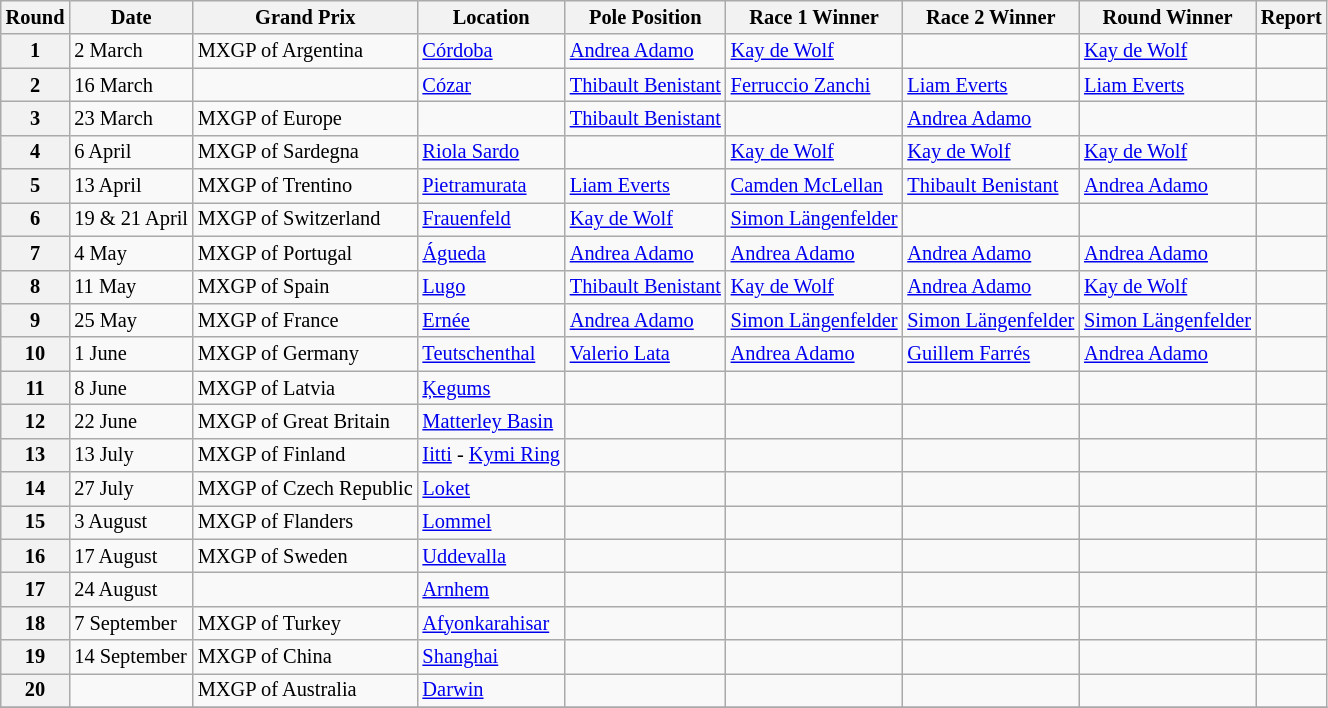<table class="wikitable" style="font-size: 85%;">
<tr>
<th>Round</th>
<th>Date</th>
<th>Grand Prix</th>
<th>Location</th>
<th>Pole Position</th>
<th>Race 1 Winner</th>
<th>Race 2 Winner</th>
<th>Round Winner</th>
<th>Report</th>
</tr>
<tr>
<th>1</th>
<td>2 March</td>
<td> MXGP of Argentina</td>
<td><a href='#'>Córdoba</a></td>
<td> <a href='#'>Andrea Adamo</a></td>
<td> <a href='#'>Kay de Wolf</a></td>
<td></td>
<td> <a href='#'>Kay de Wolf</a></td>
<td></td>
</tr>
<tr>
<th>2</th>
<td>16 March</td>
<td></td>
<td><a href='#'>Cózar</a></td>
<td> <a href='#'>Thibault Benistant</a></td>
<td> <a href='#'>Ferruccio Zanchi</a></td>
<td> <a href='#'>Liam Everts</a></td>
<td> <a href='#'>Liam Everts</a></td>
<td></td>
</tr>
<tr>
<th>3</th>
<td>23 March</td>
<td> MXGP of Europe</td>
<td></td>
<td> <a href='#'>Thibault Benistant</a></td>
<td></td>
<td> <a href='#'>Andrea Adamo</a></td>
<td></td>
<td></td>
</tr>
<tr>
<th>4</th>
<td>6 April</td>
<td> MXGP of Sardegna</td>
<td><a href='#'>Riola Sardo</a></td>
<td></td>
<td> <a href='#'>Kay de Wolf</a></td>
<td> <a href='#'>Kay de Wolf</a></td>
<td> <a href='#'>Kay de Wolf</a></td>
<td></td>
</tr>
<tr>
<th>5</th>
<td>13 April</td>
<td> MXGP of Trentino</td>
<td><a href='#'>Pietramurata</a></td>
<td> <a href='#'>Liam Everts</a></td>
<td> <a href='#'>Camden McLellan</a></td>
<td> <a href='#'>Thibault Benistant</a></td>
<td> <a href='#'>Andrea Adamo</a></td>
<td></td>
</tr>
<tr>
<th>6</th>
<td>19 & 21 April</td>
<td> MXGP of Switzerland</td>
<td><a href='#'>Frauenfeld</a></td>
<td> <a href='#'>Kay de Wolf</a></td>
<td> <a href='#'>Simon Längenfelder</a></td>
<td></td>
<td></td>
<td></td>
</tr>
<tr>
<th>7</th>
<td>4 May</td>
<td> MXGP of Portugal</td>
<td><a href='#'>Águeda</a></td>
<td> <a href='#'>Andrea Adamo</a></td>
<td> <a href='#'>Andrea Adamo</a></td>
<td> <a href='#'>Andrea Adamo</a></td>
<td> <a href='#'>Andrea Adamo</a></td>
<td></td>
</tr>
<tr>
<th>8</th>
<td>11 May</td>
<td> MXGP of Spain</td>
<td><a href='#'>Lugo</a></td>
<td> <a href='#'>Thibault Benistant</a></td>
<td> <a href='#'>Kay de Wolf</a></td>
<td> <a href='#'>Andrea Adamo</a></td>
<td> <a href='#'>Kay de Wolf</a></td>
<td></td>
</tr>
<tr>
<th>9</th>
<td>25 May</td>
<td> MXGP of France</td>
<td><a href='#'>Ernée</a></td>
<td> <a href='#'>Andrea Adamo</a></td>
<td> <a href='#'>Simon Längenfelder</a></td>
<td> <a href='#'>Simon Längenfelder</a></td>
<td> <a href='#'>Simon Längenfelder</a></td>
<td></td>
</tr>
<tr>
<th>10</th>
<td>1 June</td>
<td> MXGP of Germany</td>
<td><a href='#'>Teutschenthal</a></td>
<td> <a href='#'>Valerio Lata</a></td>
<td> <a href='#'>Andrea Adamo</a></td>
<td> <a href='#'>Guillem Farrés</a></td>
<td> <a href='#'>Andrea Adamo</a></td>
<td></td>
</tr>
<tr>
<th>11</th>
<td>8 June</td>
<td> MXGP of Latvia</td>
<td><a href='#'>Ķegums</a></td>
<td></td>
<td></td>
<td></td>
<td></td>
<td></td>
</tr>
<tr>
<th>12</th>
<td>22 June</td>
<td> MXGP of Great Britain</td>
<td><a href='#'>Matterley Basin</a></td>
<td></td>
<td></td>
<td></td>
<td></td>
<td></td>
</tr>
<tr>
<th>13</th>
<td>13 July</td>
<td> MXGP of Finland</td>
<td><a href='#'>Iitti</a> - <a href='#'>Kymi Ring</a></td>
<td></td>
<td></td>
<td></td>
<td></td>
<td></td>
</tr>
<tr>
<th>14</th>
<td>27 July</td>
<td> MXGP of Czech Republic</td>
<td><a href='#'>Loket</a></td>
<td></td>
<td></td>
<td></td>
<td></td>
<td></td>
</tr>
<tr>
<th>15</th>
<td>3 August</td>
<td> MXGP of Flanders</td>
<td><a href='#'>Lommel</a></td>
<td></td>
<td></td>
<td></td>
<td></td>
<td></td>
</tr>
<tr>
<th>16</th>
<td>17 August</td>
<td> MXGP of Sweden</td>
<td><a href='#'>Uddevalla</a></td>
<td></td>
<td></td>
<td></td>
<td></td>
<td></td>
</tr>
<tr>
<th>17</th>
<td>24 August</td>
<td></td>
<td><a href='#'>Arnhem</a></td>
<td></td>
<td></td>
<td></td>
<td></td>
<td></td>
</tr>
<tr>
<th>18</th>
<td>7 September</td>
<td> MXGP of Turkey</td>
<td><a href='#'>Afyonkarahisar</a></td>
<td></td>
<td></td>
<td></td>
<td></td>
<td></td>
</tr>
<tr>
<th>19</th>
<td>14 September</td>
<td> MXGP of China</td>
<td><a href='#'>Shanghai</a></td>
<td></td>
<td></td>
<td></td>
<td></td>
<td></td>
</tr>
<tr>
<th>20</th>
<td></td>
<td> MXGP of Australia</td>
<td><a href='#'>Darwin</a></td>
<td></td>
<td></td>
<td></td>
<td></td>
<td></td>
</tr>
<tr>
</tr>
</table>
